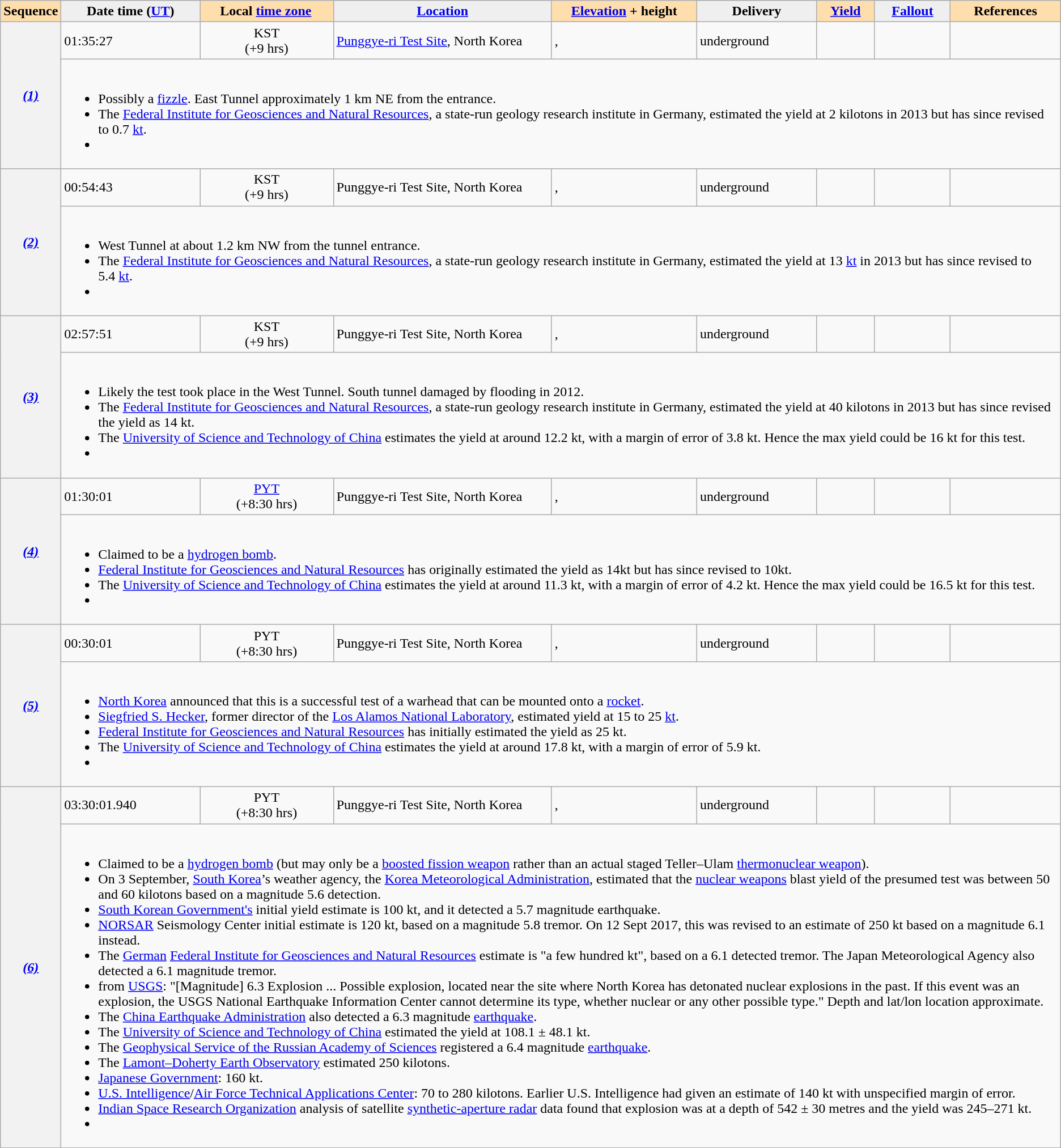<table class="wikitable sortable">
<tr>
<th style="background:#ffdead;">Sequence</th>
<th style="background:#efefef;">Date time (<a href='#'>UT</a>)</th>
<th style="background:#ffdead; padding-left:1px;">Local <a href='#'>time zone</a></th>
<th style="background:#efefef;"><a href='#'>Location</a></th>
<th style="background:#ffdead;"><a href='#'>Elevation</a> + height</th>
<th style="background:#efefef;">Delivery</th>
<th style="background:#ffdead;"><a href='#'>Yield</a></th>
<th style="background:#efefef;" class="unsortable"><a href='#'>Fallout</a></th>
<th style="background:#ffdead;" class="unsortable">References</th>
</tr>
<tr>
<th rowspan="2"><em><a href='#'>(1)</a></em></th>
<td> 01:35:27</td>
<td style="text-align:center;">KST<br>(+9 hrs)</td>
<td><a href='#'>Punggye-ri Test Site</a>, North Korea </td>
<td>, </td>
<td>underground</td>
<td style="text-align:center;"></td>
<td></td>
<td></td>
</tr>
<tr>
<td colspan="8"><br><ul><li>Possibly a <a href='#'>fizzle</a>. East Tunnel approximately 1 km NE from the entrance.</li><li>The <a href='#'>Federal Institute for Geosciences and Natural Resources</a>, a state-run geology research institute in Germany, estimated the yield at 2 kilotons in 2013 but has since revised to 0.7 <a href='#'>kt</a>.</li><li></li></ul></td>
</tr>
<tr>
<th rowspan="2"><em><a href='#'>(2)</a></em></th>
<td> 00:54:43</td>
<td style="text-align:center;">KST<br>(+9 hrs)</td>
<td>Punggye-ri  Test Site, North Korea </td>
<td>, </td>
<td>underground</td>
<td style="text-align:center;"></td>
<td></td>
<td></td>
</tr>
<tr>
<td colspan="8"><br><ul><li>West Tunnel at about 1.2 km NW from the tunnel entrance.</li><li>The <a href='#'>Federal Institute for Geosciences and Natural Resources</a>, a state-run geology research institute in Germany, estimated the yield at 13 <a href='#'>kt</a> in 2013 but has since revised to 5.4 <a href='#'>kt</a>.</li><li></li></ul></td>
</tr>
<tr>
<th rowspan="2"><em><a href='#'>(3)</a></em></th>
<td> 02:57:51</td>
<td style="text-align:center;">KST<br>(+9 hrs)</td>
<td>Punggye-ri  Test Site, North Korea </td>
<td>, </td>
<td>underground</td>
<td style="text-align:center;"></td>
<td></td>
<td></td>
</tr>
<tr>
<td colspan="8"><br><ul><li>Likely the test took place in the West Tunnel.  South tunnel damaged by flooding in 2012.</li><li>The <a href='#'>Federal Institute for Geosciences and Natural Resources</a>, a state-run geology research institute in Germany, estimated the yield at 40 kilotons in 2013 but has since revised the yield as 14 kt.</li><li>The <a href='#'>University of Science and Technology of China</a> estimates the yield at around 12.2 kt, with a margin of error of 3.8 kt. Hence the max yield could be 16 kt for this test.</li><li></li></ul></td>
</tr>
<tr>
<th rowspan="2"><em><a href='#'>(4)</a></em></th>
<td> 01:30:01</td>
<td style="text-align:center;"><a href='#'>PYT</a><br>(+8:30 hrs)</td>
<td>Punggye-ri  Test Site, North Korea </td>
<td>, </td>
<td>underground</td>
<td style="text-align:center;"></td>
<td></td>
<td></td>
</tr>
<tr>
<td colspan="8"><br><ul><li>Claimed to be a <a href='#'>hydrogen bomb</a>.</li><li><a href='#'>Federal Institute for Geosciences and Natural Resources</a> has originally estimated the yield as 14kt but has since revised to 10kt.</li><li>The <a href='#'>University of Science and Technology of China</a> estimates the yield at around 11.3 kt, with a margin of error of 4.2 kt. Hence the max yield could be 16.5 kt for this test.</li><li></li></ul></td>
</tr>
<tr>
<th rowspan="2"><em><a href='#'>(5)</a></em></th>
<td> 00:30:01</td>
<td style="text-align:center;">PYT<br>(+8:30 hrs)</td>
<td>Punggye-ri  Test Site, North Korea </td>
<td>, </td>
<td>underground</td>
<td style="text-align:center;"></td>
<td></td>
<td></td>
</tr>
<tr>
<td colspan="8"><br><ul><li><a href='#'>North Korea</a> announced that this is a successful test of a warhead that can be mounted onto a <a href='#'>rocket</a>.</li><li><a href='#'>Siegfried S. Hecker</a>, former director of the <a href='#'>Los Alamos National Laboratory</a>, estimated yield at 15 to 25 <a href='#'>kt</a>.</li><li><a href='#'>Federal Institute for Geosciences and Natural Resources</a> has initially estimated the yield as 25 kt.</li><li>The <a href='#'>University of Science and Technology of China</a> estimates the yield at around 17.8 kt, with a margin of error of 5.9 kt.</li><li></li></ul></td>
</tr>
<tr>
<th rowspan="2"><em><a href='#'>(6)</a></em></th>
<td> 03:30:01.940</td>
<td style="text-align:center;">PYT<br>(+8:30 hrs)</td>
<td>Punggye-ri  Test Site, North Korea </td>
<td>, </td>
<td>underground</td>
<td style="text-align:center;"></td>
<td></td>
<td></td>
</tr>
<tr>
<td colspan="8"><br><ul><li>Claimed to be a <a href='#'>hydrogen bomb</a> (but may only be a <a href='#'>boosted fission weapon</a> rather than an actual staged Teller–Ulam <a href='#'>thermonuclear weapon</a>).</li><li>On 3 September, <a href='#'>South Korea</a>’s weather agency, the <a href='#'>Korea Meteorological Administration</a>, estimated that the <a href='#'>nuclear weapons</a> blast yield of the presumed test was between 50 and 60 kilotons based on a magnitude 5.6 detection.</li><li><a href='#'>South Korean Government's</a> initial yield estimate is 100 kt, and it detected a 5.7 magnitude earthquake.</li><li><a href='#'>NORSAR</a> Seismology Center initial estimate is 120 kt, based on a magnitude 5.8 tremor. On 12 Sept 2017, this was revised to an estimate of 250 kt based on a magnitude 6.1 instead.</li><li>The <a href='#'>German</a> <a href='#'>Federal Institute for Geosciences and Natural Resources</a> estimate is "a few hundred kt", based on a 6.1 detected tremor. The Japan Meteorological Agency also detected a 6.1 magnitude tremor.</li><li>from <a href='#'>USGS</a>: "[Magnitude] 6.3 Explosion ... Possible explosion, located near the site where North Korea has detonated nuclear explosions in the past. If this event was an explosion, the USGS National Earthquake Information Center cannot determine its type, whether nuclear or any other possible type." Depth and lat/lon location approximate.</li><li>The <a href='#'>China Earthquake Administration</a> also detected a 6.3 magnitude <a href='#'>earthquake</a>.</li><li>The <a href='#'>University of Science and Technology of China</a> estimated the yield at 108.1 ± 48.1 kt.</li><li>The <a href='#'>Geophysical Service of the Russian Academy of Sciences</a> registered a 6.4 magnitude <a href='#'>earthquake</a>.</li><li>The <a href='#'>Lamont–Doherty Earth Observatory</a> estimated 250 kilotons.</li><li><a href='#'>Japanese Government</a>: 160 kt.</li><li><a href='#'>U.S. Intelligence</a>/<a href='#'>Air Force Technical Applications Center</a>: 70 to 280 kilotons. Earlier U.S. Intelligence had given an estimate of 140 kt with unspecified margin of error.</li><li><a href='#'>Indian Space Research Organization</a> analysis of satellite <a href='#'>synthetic-aperture radar</a> data found that explosion was at a depth of 542 ± 30 metres and the yield was 245–271 kt.</li><li></li></ul></td>
</tr>
<tr>
</tr>
</table>
